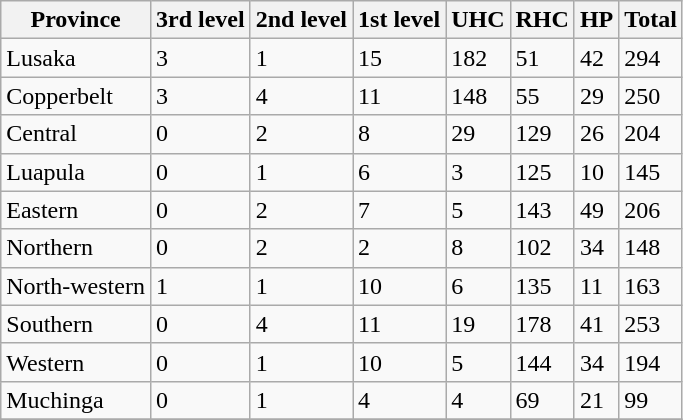<table class="wikitable">
<tr>
<th>Province</th>
<th>3rd level</th>
<th>2nd level</th>
<th>1st level</th>
<th>UHC</th>
<th>RHC</th>
<th>HP</th>
<th>Total</th>
</tr>
<tr>
<td>Lusaka</td>
<td>3</td>
<td>1</td>
<td>15</td>
<td>182</td>
<td>51</td>
<td>42</td>
<td>294</td>
</tr>
<tr>
<td>Copperbelt</td>
<td>3</td>
<td>4</td>
<td>11</td>
<td>148</td>
<td>55</td>
<td>29</td>
<td>250</td>
</tr>
<tr>
<td>Central</td>
<td>0</td>
<td>2</td>
<td>8</td>
<td>29</td>
<td>129</td>
<td>26</td>
<td>204</td>
</tr>
<tr>
<td>Luapula</td>
<td>0</td>
<td>1</td>
<td>6</td>
<td>3</td>
<td>125</td>
<td>10</td>
<td>145</td>
</tr>
<tr>
<td>Eastern</td>
<td>0</td>
<td>2</td>
<td>7</td>
<td>5</td>
<td>143</td>
<td>49</td>
<td>206</td>
</tr>
<tr>
<td>Northern</td>
<td>0</td>
<td>2</td>
<td>2</td>
<td>8</td>
<td>102</td>
<td>34</td>
<td>148</td>
</tr>
<tr>
<td>North-western</td>
<td>1</td>
<td>1</td>
<td>10</td>
<td>6</td>
<td>135</td>
<td>11</td>
<td>163</td>
</tr>
<tr>
<td>Southern</td>
<td>0</td>
<td>4</td>
<td>11</td>
<td>19</td>
<td>178</td>
<td>41</td>
<td>253</td>
</tr>
<tr>
<td>Western</td>
<td>0</td>
<td>1</td>
<td>10</td>
<td>5</td>
<td>144</td>
<td>34</td>
<td>194</td>
</tr>
<tr>
<td>Muchinga</td>
<td>0</td>
<td>1</td>
<td>4</td>
<td>4</td>
<td>69</td>
<td>21</td>
<td>99</td>
</tr>
<tr>
</tr>
</table>
